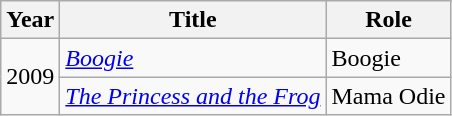<table class="wikitable">
<tr>
<th>Year</th>
<th>Title</th>
<th>Role</th>
</tr>
<tr>
<td rowspan=2>2009</td>
<td><em><a href='#'>Boogie</a></em></td>
<td>Boogie</td>
</tr>
<tr>
<td><em><a href='#'>The Princess and the Frog</a></em></td>
<td>Mama Odie</td>
</tr>
</table>
